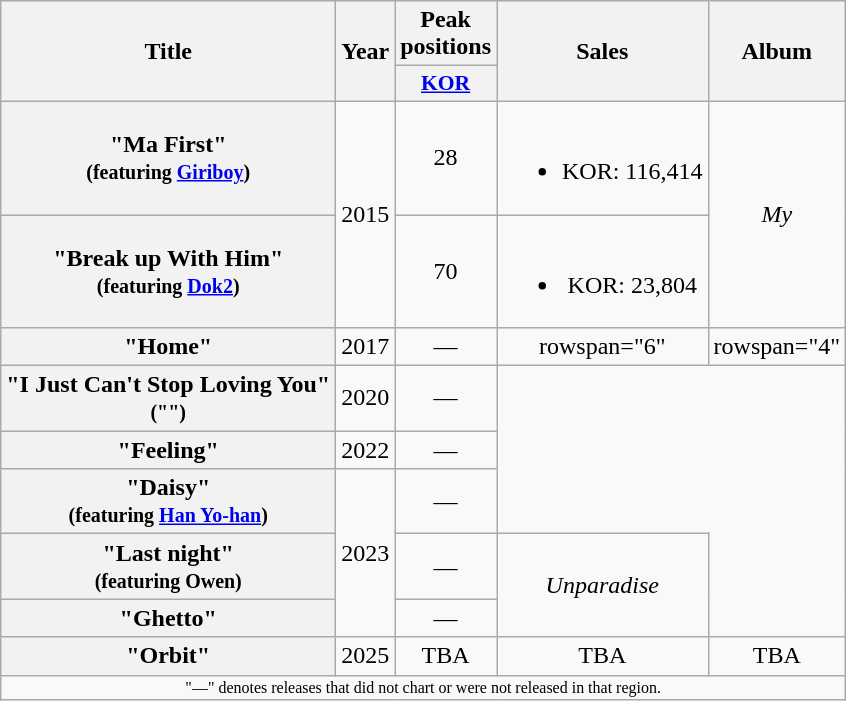<table class="wikitable plainrowheaders" style="text-align:center;">
<tr>
<th scope="col" rowspan="2">Title</th>
<th scope="col" rowspan="2">Year</th>
<th scope="col">Peak positions</th>
<th scope="col" rowspan="2">Sales</th>
<th scope="col" rowspan="2">Album</th>
</tr>
<tr>
<th scope="col" style="width:2.5em;font-size:90%;"><a href='#'>KOR</a><br></th>
</tr>
<tr>
<th scope="row">"Ma First"<br><small>(featuring <a href='#'>Giriboy</a>)</small></th>
<td rowspan="2">2015</td>
<td>28</td>
<td><br><ul><li>KOR: 116,414</li></ul></td>
<td rowspan="2"><em>My</em></td>
</tr>
<tr>
<th scope="row">"Break up With Him"<br><small>(featuring <a href='#'>Dok2</a>)</small></th>
<td>70</td>
<td><br><ul><li>KOR: 23,804</li></ul></td>
</tr>
<tr>
<th scope="row">"Home"</th>
<td>2017</td>
<td>—</td>
<td>rowspan="6" </td>
<td>rowspan="4" </td>
</tr>
<tr>
<th scope="row">"I Just Can't Stop Loving You"<br><small>("")</small></th>
<td>2020</td>
<td>—</td>
</tr>
<tr>
<th scope="row">"Feeling"</th>
<td>2022</td>
<td>—</td>
</tr>
<tr>
<th scope="row">"Daisy"<br><small>(featuring <a href='#'>Han Yo-han</a>)</small></th>
<td rowspan="3">2023</td>
<td>—</td>
</tr>
<tr>
<th scope="row">"Last night"<br><small>(featuring Owen)</small></th>
<td>—</td>
<td rowspan="2"><em>Unparadise</em></td>
</tr>
<tr>
<th scope="row">"Ghetto"</th>
<td>—</td>
</tr>
<tr>
<th scope="row">"Orbit"</th>
<td>2025</td>
<td>TBA</td>
<td>TBA</td>
<td>TBA</td>
</tr>
<tr>
<td colspan="5" style="text-align:center; font-size:8pt;">"—" denotes releases that did not chart or were not released in that region.</td>
</tr>
</table>
